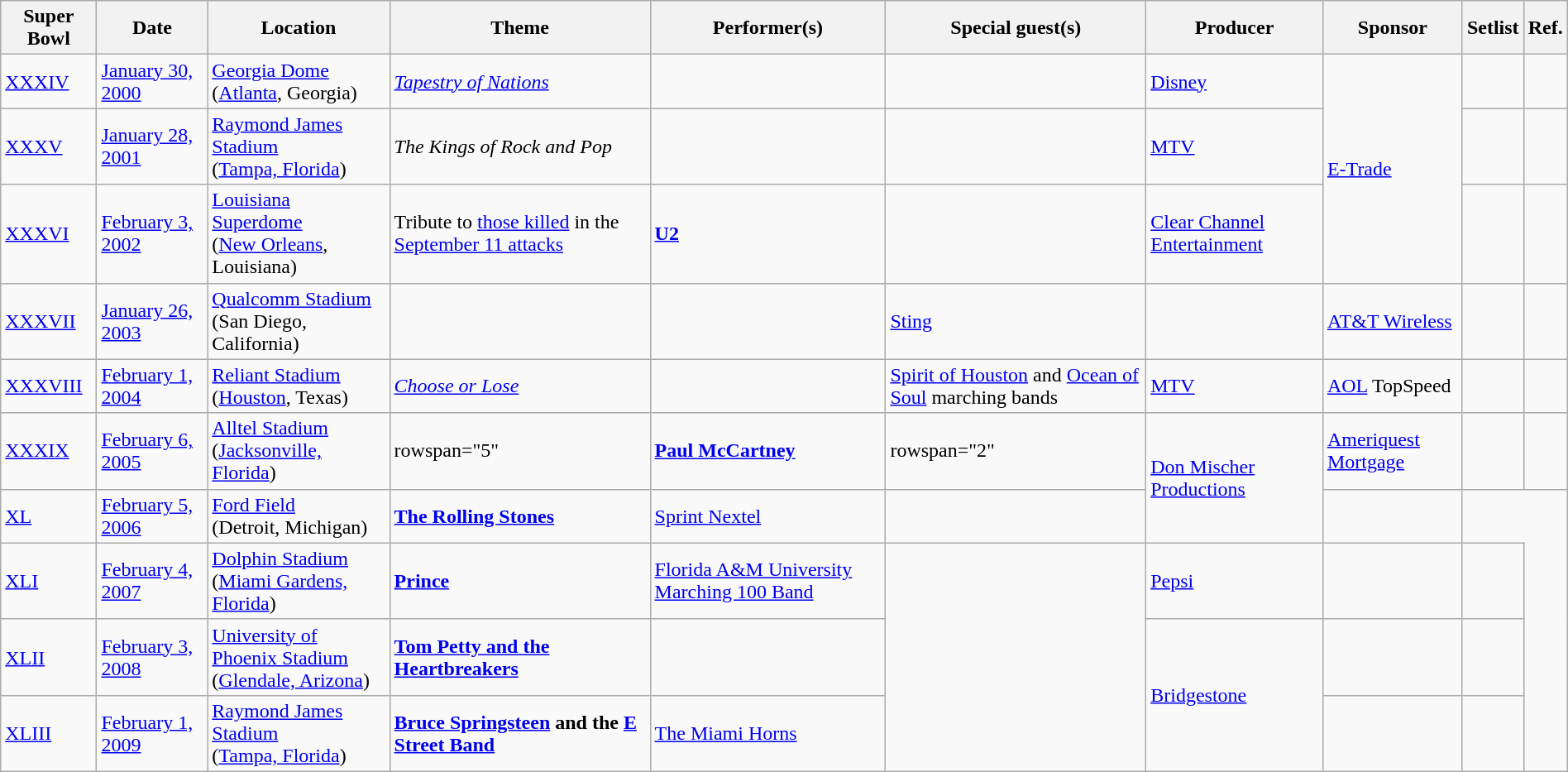<table class="wikitable" style="width: 100%; ">
<tr>
<th>Super Bowl</th>
<th>Date</th>
<th>Location</th>
<th>Theme</th>
<th>Performer(s)</th>
<th>Special guest(s)</th>
<th>Producer</th>
<th>Sponsor</th>
<th>Setlist</th>
<th>Ref.</th>
</tr>
<tr>
<td><a href='#'>XXXIV</a><br></td>
<td><a href='#'>January 30, 2000</a></td>
<td><a href='#'>Georgia Dome</a><br>(<a href='#'>Atlanta</a>, Georgia)</td>
<td><em><a href='#'>Tapestry of Nations</a></em></td>
<td></td>
<td></td>
<td><a href='#'>Disney</a></td>
<td rowspan="3"><a href='#'>E-Trade</a></td>
<td></td>
<td></td>
</tr>
<tr>
<td><a href='#'>XXXV</a><br></td>
<td><a href='#'>January 28, 2001</a></td>
<td><a href='#'>Raymond James Stadium</a><br>(<a href='#'>Tampa, Florida</a>)</td>
<td><em>The Kings of Rock and Pop</em></td>
<td></td>
<td></td>
<td><a href='#'>MTV</a></td>
<td></td>
<td></td>
</tr>
<tr>
<td><a href='#'>XXXVI</a><br></td>
<td><a href='#'>February 3, 2002</a></td>
<td><a href='#'>Louisiana Superdome</a><br>(<a href='#'>New Orleans</a>, Louisiana)</td>
<td>Tribute to <a href='#'>those killed</a> in the <a href='#'>September 11 attacks</a></td>
<td><strong><a href='#'>U2</a></strong></td>
<td></td>
<td><a href='#'>Clear Channel Entertainment</a></td>
<td></td>
<td></td>
</tr>
<tr>
<td><a href='#'>XXXVII</a><br></td>
<td><a href='#'>January 26, 2003</a></td>
<td><a href='#'>Qualcomm Stadium</a><br>(San Diego, California)</td>
<td></td>
<td></td>
<td><a href='#'>Sting</a></td>
<td></td>
<td><a href='#'>AT&T Wireless</a></td>
<td></td>
<td></td>
</tr>
<tr>
<td><a href='#'>XXXVIII</a><br></td>
<td><a href='#'>February 1, 2004</a></td>
<td><a href='#'>Reliant Stadium</a><br>(<a href='#'>Houston</a>, Texas)</td>
<td><em><a href='#'>Choose or Lose</a></em></td>
<td></td>
<td><a href='#'>Spirit of Houston</a> and <a href='#'>Ocean of Soul</a> marching bands</td>
<td><a href='#'>MTV</a></td>
<td><a href='#'>AOL</a> TopSpeed</td>
<td></td>
<td></td>
</tr>
<tr>
<td><a href='#'>XXXIX</a></td>
<td><a href='#'>February 6, 2005</a></td>
<td><a href='#'>Alltel Stadium</a><br>(<a href='#'>Jacksonville, Florida</a>)</td>
<td>rowspan="5" </td>
<td><strong><a href='#'>Paul McCartney</a></strong></td>
<td>rowspan="2" </td>
<td rowspan="2"><a href='#'>Don Mischer Productions</a></td>
<td><a href='#'>Ameriquest Mortgage</a></td>
<td></td>
<td></td>
</tr>
<tr>
<td><a href='#'>XL</a><br></td>
<td><a href='#'>February 5, 2006</a></td>
<td><a href='#'>Ford Field</a><br>(Detroit, Michigan)</td>
<td><strong><a href='#'>The Rolling Stones</a></strong></td>
<td><a href='#'>Sprint Nextel</a></td>
<td></td>
<td></td>
</tr>
<tr>
<td><a href='#'>XLI</a><br></td>
<td><a href='#'>February 4, 2007</a></td>
<td><a href='#'>Dolphin Stadium</a><br>(<a href='#'>Miami Gardens, Florida</a>)</td>
<td><strong><a href='#'>Prince</a></strong></td>
<td><a href='#'>Florida A&M University Marching 100 Band</a></td>
<td rowspan="3"></td>
<td><a href='#'>Pepsi</a></td>
<td></td>
<td></td>
</tr>
<tr>
<td><a href='#'>XLII</a></td>
<td><a href='#'>February 3, 2008</a></td>
<td><a href='#'>University of Phoenix Stadium</a><br>(<a href='#'>Glendale, Arizona</a>)</td>
<td><strong><a href='#'>Tom Petty and the Heartbreakers</a></strong></td>
<td></td>
<td rowspan="2"><a href='#'>Bridgestone</a></td>
<td></td>
<td></td>
</tr>
<tr>
<td><a href='#'>XLIII</a></td>
<td><a href='#'>February 1, 2009</a></td>
<td><a href='#'>Raymond James Stadium</a><br>(<a href='#'>Tampa, Florida</a>)</td>
<td><strong><a href='#'>Bruce Springsteen</a> and the <a href='#'>E Street Band</a></strong></td>
<td><a href='#'>The Miami Horns</a></td>
<td></td>
<td></td>
</tr>
</table>
